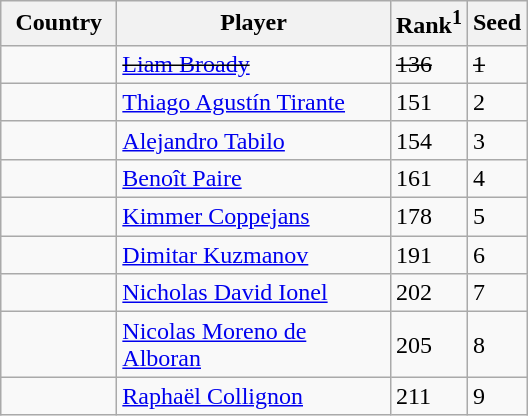<table class="sortable wikitable">
<tr>
<th width="70">Country</th>
<th width="175">Player</th>
<th>Rank<sup>1</sup></th>
<th>Seed</th>
</tr>
<tr>
<td><s></s></td>
<td><s><a href='#'>Liam Broady</a></s></td>
<td><s>136</s></td>
<td><s>1</s></td>
</tr>
<tr>
<td></td>
<td><a href='#'>Thiago Agustín Tirante</a></td>
<td>151</td>
<td>2</td>
</tr>
<tr>
<td></td>
<td><a href='#'>Alejandro Tabilo</a></td>
<td>154</td>
<td>3</td>
</tr>
<tr>
<td></td>
<td><a href='#'>Benoît Paire</a></td>
<td>161</td>
<td>4</td>
</tr>
<tr>
<td></td>
<td><a href='#'>Kimmer Coppejans</a></td>
<td>178</td>
<td>5</td>
</tr>
<tr>
<td></td>
<td><a href='#'>Dimitar Kuzmanov</a></td>
<td>191</td>
<td>6</td>
</tr>
<tr>
<td></td>
<td><a href='#'>Nicholas David Ionel</a></td>
<td>202</td>
<td>7</td>
</tr>
<tr>
<td></td>
<td><a href='#'>Nicolas Moreno de Alboran</a></td>
<td>205</td>
<td>8</td>
</tr>
<tr>
<td></td>
<td><a href='#'>Raphaël Collignon</a></td>
<td>211</td>
<td>9</td>
</tr>
</table>
